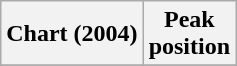<table class="wikitable sortable">
<tr>
<th align="center">Chart (2004)</th>
<th align="center">Peak<br>position</th>
</tr>
<tr>
</tr>
</table>
